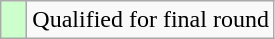<table class="wikitable">
<tr>
<td style="width:10px; background:#cfc"></td>
<td>Qualified for final round</td>
</tr>
</table>
